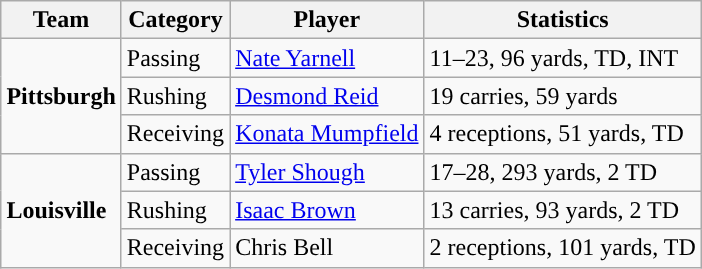<table class="wikitable" style="float: right;">
<tr>
<th>Team</th>
<th>Category</th>
<th>Player</th>
<th>Statistics</th>
</tr>
<tr>
<td rowspan=3><strong>Pittsburgh</strong></td>
<td>Passing</td>
<td><a href='#'>Nate Yarnell</a></td>
<td>11–23, 96 yards, TD, INT</td>
</tr>
<tr>
<td>Rushing</td>
<td><a href='#'>Desmond Reid</a></td>
<td>19 carries, 59 yards</td>
</tr>
<tr>
<td>Receiving</td>
<td><a href='#'>Konata Mumpfield</a></td>
<td>4 receptions, 51 yards, TD</td>
</tr>
<tr>
<td rowspan=3><strong>Louisville</strong></td>
<td>Passing</td>
<td><a href='#'>Tyler Shough</a></td>
<td>17–28, 293 yards, 2 TD</td>
</tr>
<tr>
<td>Rushing</td>
<td><a href='#'>Isaac Brown</a></td>
<td>13 carries, 93 yards, 2 TD</td>
</tr>
<tr>
<td>Receiving</td>
<td>Chris Bell</td>
<td>2 receptions, 101 yards, TD</td>
</tr>
</table>
